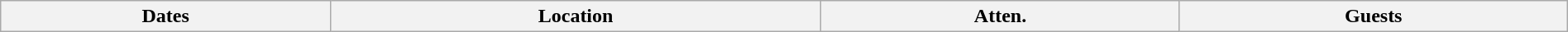<table class="wikitable" width="100%">
<tr>
<th>Dates</th>
<th>Location</th>
<th>Atten.</th>
<th>Guests<br>






























</th>
</tr>
</table>
